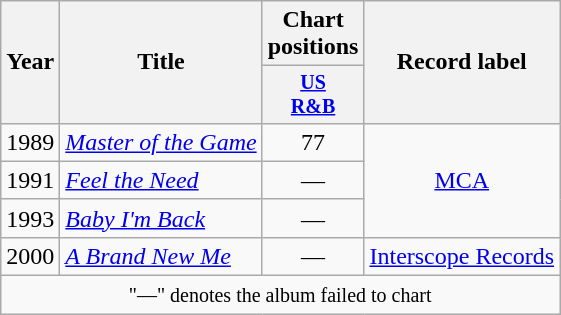<table class="wikitable" style="text-align:center;">
<tr>
<th scope="col" rowspan="2">Year</th>
<th scope="col" rowspan="2">Title</th>
<th scope="col" colspan="1">Chart positions</th>
<th scope="col" rowspan="2">Record label</th>
</tr>
<tr style="font-size:smaller;">
<th scope="col" width="40"><a href='#'>US<br>R&B</a></th>
</tr>
<tr>
<td>1989</td>
<td align="left"><em><a href='#'>Master of the Game</a></em></td>
<td>77</td>
<td rowspan="3"><a href='#'>MCA</a></td>
</tr>
<tr>
<td>1991</td>
<td align="left"><em><a href='#'>Feel the Need</a></em></td>
<td>—</td>
</tr>
<tr>
<td>1993</td>
<td align="left"><em><a href='#'>Baby I'm Back</a></em></td>
<td>—</td>
</tr>
<tr>
<td>2000</td>
<td align="left"><em><a href='#'>A Brand New Me</a></em></td>
<td>—</td>
<td><a href='#'>Interscope Records</a></td>
</tr>
<tr>
<td colspan="7"><small>"—" denotes the album failed to chart</small></td>
</tr>
</table>
